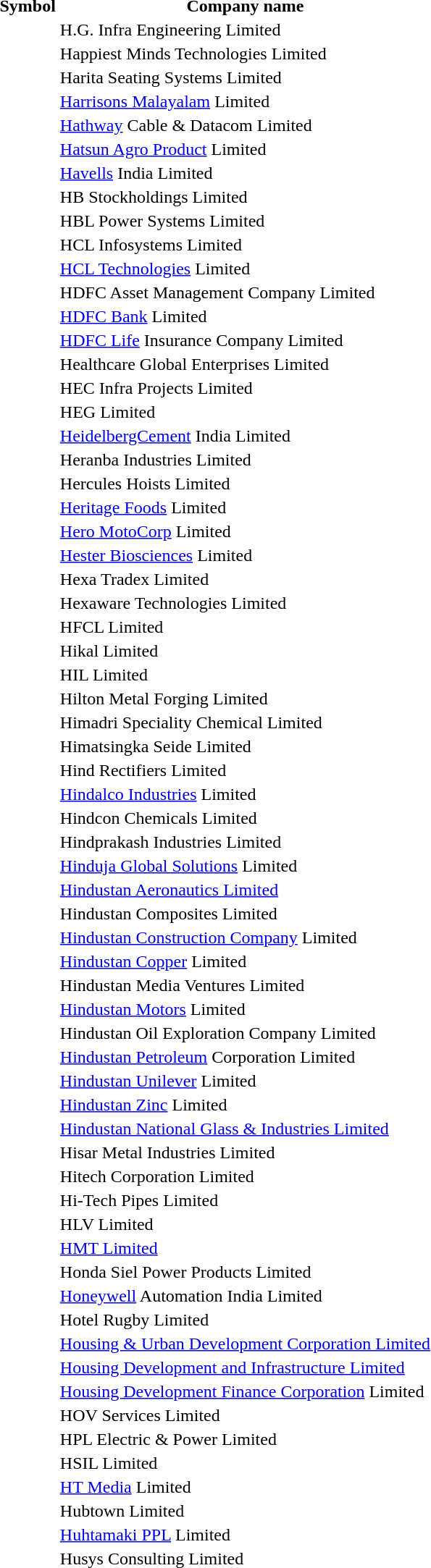<table style="background:transparent;">
<tr>
<th>Symbol</th>
<th>Company name</th>
</tr>
<tr>
<td></td>
<td>H.G. Infra Engineering Limited</td>
</tr>
<tr>
<td></td>
<td>Happiest Minds Technologies Limited</td>
</tr>
<tr>
<td></td>
<td>Harita Seating Systems Limited</td>
</tr>
<tr>
<td></td>
<td><a href='#'>Harrisons Malayalam</a> Limited</td>
</tr>
<tr>
<td></td>
<td><a href='#'>Hathway</a> Cable & Datacom Limited</td>
</tr>
<tr>
<td></td>
<td><a href='#'>Hatsun Agro Product</a> Limited</td>
</tr>
<tr>
<td></td>
<td><a href='#'>Havells</a> India Limited</td>
</tr>
<tr>
<td></td>
<td>HB Stockholdings Limited</td>
</tr>
<tr>
<td></td>
<td>HBL Power Systems Limited</td>
</tr>
<tr>
<td></td>
<td>HCL Infosystems Limited</td>
</tr>
<tr>
<td></td>
<td><a href='#'>HCL Technologies</a> Limited</td>
</tr>
<tr>
<td></td>
<td>HDFC Asset Management Company Limited</td>
</tr>
<tr>
<td></td>
<td><a href='#'>HDFC Bank</a> Limited</td>
</tr>
<tr>
<td></td>
<td><a href='#'>HDFC Life</a> Insurance Company Limited</td>
</tr>
<tr>
<td></td>
<td>Healthcare Global Enterprises Limited</td>
</tr>
<tr>
<td></td>
<td>HEC Infra Projects Limited</td>
</tr>
<tr>
<td></td>
<td>HEG Limited</td>
</tr>
<tr>
<td></td>
<td><a href='#'>HeidelbergCement</a> India Limited</td>
</tr>
<tr>
<td></td>
<td>Heranba Industries Limited</td>
</tr>
<tr>
<td></td>
<td>Hercules Hoists Limited</td>
</tr>
<tr>
<td></td>
<td><a href='#'>Heritage Foods</a> Limited</td>
</tr>
<tr>
<td></td>
<td><a href='#'>Hero MotoCorp</a> Limited</td>
</tr>
<tr>
<td></td>
<td><a href='#'>Hester Biosciences</a> Limited</td>
</tr>
<tr>
<td></td>
<td>Hexa Tradex Limited</td>
</tr>
<tr>
<td></td>
<td>Hexaware Technologies Limited</td>
</tr>
<tr>
<td></td>
<td>HFCL Limited</td>
</tr>
<tr>
<td></td>
<td>Hikal Limited</td>
</tr>
<tr>
<td></td>
<td>HIL Limited</td>
</tr>
<tr>
<td></td>
<td>Hilton Metal Forging Limited</td>
</tr>
<tr>
<td></td>
<td>Himadri Speciality Chemical Limited</td>
</tr>
<tr>
<td></td>
<td>Himatsingka Seide Limited</td>
</tr>
<tr>
<td></td>
<td>Hind Rectifiers Limited</td>
</tr>
<tr>
<td></td>
<td><a href='#'>Hindalco Industries</a> Limited</td>
</tr>
<tr>
<td></td>
<td>Hindcon Chemicals Limited</td>
</tr>
<tr>
<td></td>
<td>Hindprakash Industries Limited</td>
</tr>
<tr>
<td></td>
<td><a href='#'>Hinduja Global Solutions</a> Limited</td>
</tr>
<tr>
<td></td>
<td><a href='#'>Hindustan Aeronautics Limited</a></td>
</tr>
<tr>
<td></td>
<td>Hindustan Composites Limited</td>
</tr>
<tr>
<td></td>
<td><a href='#'>Hindustan Construction Company</a> Limited</td>
</tr>
<tr>
<td></td>
<td><a href='#'>Hindustan Copper</a> Limited</td>
</tr>
<tr>
<td></td>
<td>Hindustan Media Ventures Limited</td>
</tr>
<tr>
<td></td>
<td><a href='#'>Hindustan Motors</a> Limited</td>
</tr>
<tr>
<td></td>
<td>Hindustan Oil Exploration Company Limited</td>
</tr>
<tr>
<td></td>
<td><a href='#'>Hindustan Petroleum</a> Corporation Limited</td>
</tr>
<tr>
<td></td>
<td><a href='#'>Hindustan Unilever</a> Limited</td>
</tr>
<tr>
<td></td>
<td><a href='#'>Hindustan Zinc</a> Limited</td>
</tr>
<tr>
<td></td>
<td><a href='#'>Hindustan National Glass & Industries Limited</a></td>
</tr>
<tr>
<td></td>
<td>Hisar Metal Industries Limited</td>
</tr>
<tr>
<td></td>
<td>Hitech Corporation Limited</td>
</tr>
<tr>
<td></td>
<td>Hi-Tech Pipes Limited</td>
</tr>
<tr>
<td></td>
<td>HLV Limited</td>
</tr>
<tr>
<td></td>
<td><a href='#'>HMT Limited</a></td>
</tr>
<tr>
<td></td>
<td>Honda Siel Power Products Limited</td>
</tr>
<tr>
<td></td>
<td><a href='#'>Honeywell</a> Automation India Limited</td>
</tr>
<tr>
<td></td>
<td>Hotel Rugby Limited</td>
</tr>
<tr>
<td></td>
<td><a href='#'>Housing & Urban Development Corporation Limited</a></td>
</tr>
<tr>
<td></td>
<td><a href='#'>Housing Development and Infrastructure Limited</a></td>
</tr>
<tr>
<td></td>
<td><a href='#'>Housing Development Finance Corporation</a> Limited</td>
</tr>
<tr>
<td></td>
<td>HOV Services Limited</td>
</tr>
<tr>
<td></td>
<td>HPL Electric & Power Limited</td>
</tr>
<tr>
<td></td>
<td>HSIL Limited</td>
</tr>
<tr>
<td></td>
<td><a href='#'>HT Media</a> Limited</td>
</tr>
<tr>
<td></td>
<td>Hubtown Limited</td>
</tr>
<tr>
<td></td>
<td><a href='#'>Huhtamaki PPL</a> Limited</td>
</tr>
<tr>
<td></td>
<td>Husys Consulting Limited</td>
</tr>
<tr>
</tr>
</table>
